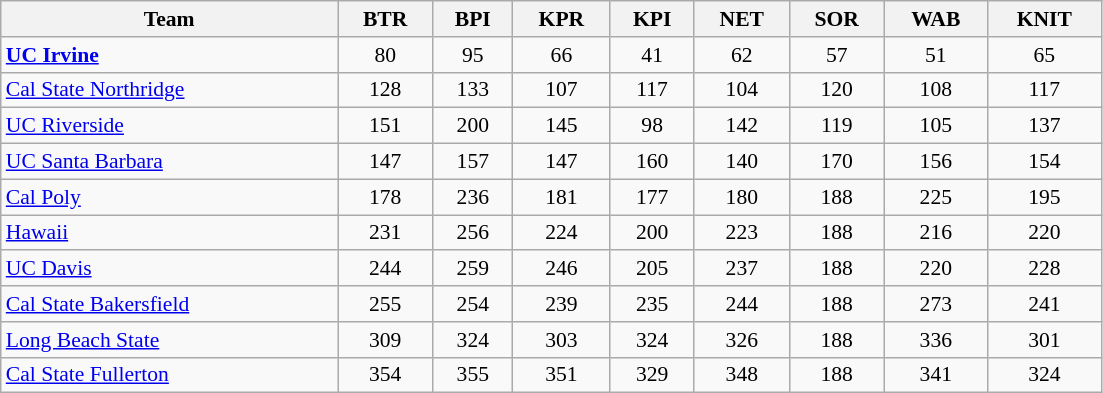<table class="wikitable sortable mw-collapsible mw-collapsed" style="text-align: center; font-size:90%; width:551pt;">
<tr>
<th>Team</th>
<th data-sort-type="number">BTR</th>
<th data-sort-type="number">BPI</th>
<th data-sort-type="number">KPR</th>
<th data-sort-type="number">KPI</th>
<th data-sort-type="number">NET</th>
<th data-sort-type="number">SOR</th>
<th data-sort-type="number">WAB</th>
<th data-sort-type="number">KNIT</th>
</tr>
<tr>
<td align="left"><strong><a href='#'>UC Irvine</a></strong></td>
<td>80</td>
<td>95</td>
<td>66</td>
<td>41</td>
<td>62</td>
<td>57</td>
<td>51</td>
<td>65</td>
</tr>
<tr>
<td align="left"><a href='#'>Cal State Northridge</a></td>
<td>128</td>
<td>133</td>
<td>107</td>
<td>117</td>
<td>104</td>
<td>120</td>
<td>108</td>
<td>117</td>
</tr>
<tr>
<td align="left"><a href='#'>UC Riverside</a></td>
<td>151</td>
<td>200</td>
<td>145</td>
<td>98</td>
<td>142</td>
<td>119</td>
<td>105</td>
<td>137</td>
</tr>
<tr>
<td align="left"><a href='#'>UC Santa Barbara</a></td>
<td>147</td>
<td>157</td>
<td>147</td>
<td>160</td>
<td>140</td>
<td>170</td>
<td>156</td>
<td>154</td>
</tr>
<tr>
<td align="left"><a href='#'>Cal Poly</a></td>
<td>178</td>
<td>236</td>
<td>181</td>
<td>177</td>
<td>180</td>
<td>188</td>
<td>225</td>
<td>195</td>
</tr>
<tr>
<td align="left"><a href='#'>Hawaii</a></td>
<td>231</td>
<td>256</td>
<td>224</td>
<td>200</td>
<td>223</td>
<td>188</td>
<td>216</td>
<td>220</td>
</tr>
<tr>
<td align="left"><a href='#'>UC Davis</a></td>
<td>244</td>
<td>259</td>
<td>246</td>
<td>205</td>
<td>237</td>
<td>188</td>
<td>220</td>
<td>228</td>
</tr>
<tr>
<td align="left"><a href='#'>Cal State Bakersfield</a></td>
<td>255</td>
<td>254</td>
<td>239</td>
<td>235</td>
<td>244</td>
<td>188</td>
<td>273</td>
<td>241</td>
</tr>
<tr>
<td align="left"><a href='#'>Long Beach State</a></td>
<td>309</td>
<td>324</td>
<td>303</td>
<td>324</td>
<td>326</td>
<td>188</td>
<td>336</td>
<td>301</td>
</tr>
<tr>
<td align="left"><a href='#'>Cal State Fullerton</a></td>
<td>354</td>
<td>355</td>
<td>351</td>
<td>329</td>
<td>348</td>
<td>188</td>
<td>341</td>
<td>324</td>
</tr>
</table>
